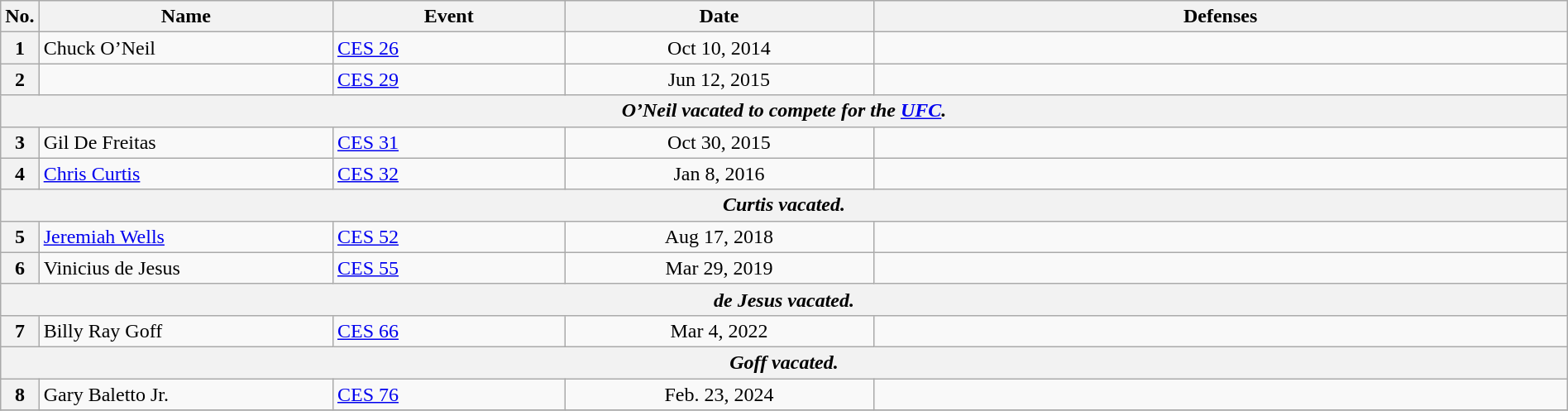<table class="wikitable" width=100%>
<tr>
<th width=1%>No.</th>
<th width=19%>Name</th>
<th width=15%>Event</th>
<th width=20%>Date</th>
<th width=45%>Defenses</th>
</tr>
<tr>
<th>1</th>
<td> Chuck O’Neil <br></td>
<td><a href='#'>CES 26</a><br></td>
<td align=center>Oct 10, 2014</td>
<td></td>
</tr>
<tr>
<th>2</th>
<td></td>
<td><a href='#'>CES 29</a><br></td>
<td align=center>Jun 12, 2015</td>
<td></td>
</tr>
<tr>
<th colspan=6 align=center><em>O’Neil vacated to compete for the <a href='#'>UFC</a>.</em></th>
</tr>
<tr>
<th>3</th>
<td> Gil De Freitas <br></td>
<td><a href='#'>CES 31</a><br></td>
<td align=center>Oct 30, 2015</td>
<td></td>
</tr>
<tr>
<th>4</th>
<td> <a href='#'>Chris Curtis</a></td>
<td><a href='#'>CES 32</a><br></td>
<td align=center>Jan 8, 2016</td>
<td><br></td>
</tr>
<tr>
<th colspan=6 align=center><em>Curtis vacated.</em></th>
</tr>
<tr>
<th>5</th>
<td> <a href='#'>Jeremiah Wells</a><br></td>
<td><a href='#'>CES 52</a><br></td>
<td align=center>Aug 17, 2018</td>
<td></td>
</tr>
<tr>
<th>6</th>
<td> Vinicius de Jesus</td>
<td><a href='#'>CES 55</a><br></td>
<td align=center>Mar 29, 2019</td>
<td></td>
</tr>
<tr>
<th colspan=6 align=center><em>de Jesus vacated.</em></th>
</tr>
<tr>
<th>7</th>
<td> Billy Ray Goff <br></td>
<td><a href='#'>CES 66</a><br></td>
<td align=center>Mar 4, 2022</td>
<td></td>
</tr>
<tr>
<th colspan=6 align=center><em>Goff vacated.</em></th>
</tr>
<tr>
<th>8</th>
<td> Gary Baletto Jr. <br></td>
<td><a href='#'>CES 76</a><br></td>
<td align=center>Feb. 23, 2024</td>
<td></td>
</tr>
<tr>
</tr>
</table>
